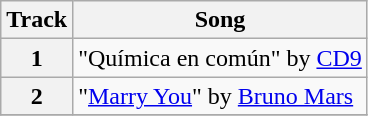<table class="wikitable plainrowheaders">
<tr>
<th scope="col">Track</th>
<th scope="col">Song</th>
</tr>
<tr>
<th scope="row">1</th>
<td>"Química en común" by <a href='#'>CD9</a></td>
</tr>
<tr>
<th scope="row">2</th>
<td>"<a href='#'>Marry You</a>" by <a href='#'>Bruno Mars</a></td>
</tr>
<tr>
</tr>
</table>
